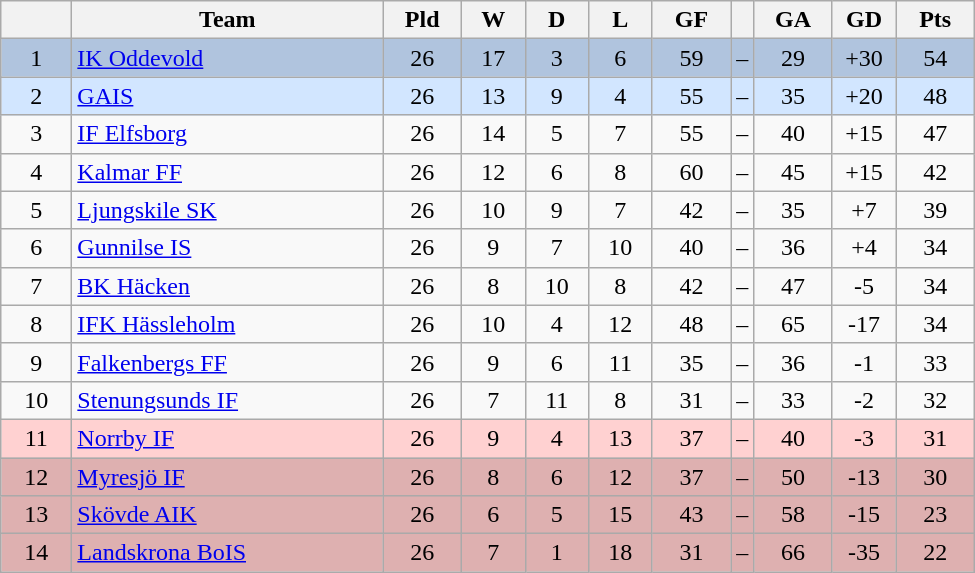<table class="wikitable" style="text-align: center">
<tr>
<th style="width: 40px;"></th>
<th style="width: 200px;">Team</th>
<th style="width: 45px;">Pld</th>
<th style="width: 35px;">W</th>
<th style="width: 35px;">D</th>
<th style="width: 35px;">L</th>
<th style="width: 45px;">GF</th>
<th></th>
<th style="width: 45px;">GA</th>
<th style="width: 35px;">GD</th>
<th style="width: 45px;">Pts</th>
</tr>
<tr style="background: #b0c4de">
<td>1</td>
<td style="text-align: left;"><a href='#'>IK Oddevold</a></td>
<td>26</td>
<td>17</td>
<td>3</td>
<td>6</td>
<td>59</td>
<td>–</td>
<td>29</td>
<td>+30</td>
<td>54</td>
</tr>
<tr style="background: #d2e6ff">
<td>2</td>
<td style="text-align: left;"><a href='#'>GAIS</a></td>
<td>26</td>
<td>13</td>
<td>9</td>
<td>4</td>
<td>55</td>
<td>–</td>
<td>35</td>
<td>+20</td>
<td>48</td>
</tr>
<tr>
<td>3</td>
<td style="text-align: left;"><a href='#'>IF Elfsborg</a></td>
<td>26</td>
<td>14</td>
<td>5</td>
<td>7</td>
<td>55</td>
<td>–</td>
<td>40</td>
<td>+15</td>
<td>47</td>
</tr>
<tr>
<td>4</td>
<td style="text-align: left;"><a href='#'>Kalmar FF</a></td>
<td>26</td>
<td>12</td>
<td>6</td>
<td>8</td>
<td>60</td>
<td>–</td>
<td>45</td>
<td>+15</td>
<td>42</td>
</tr>
<tr>
<td>5</td>
<td style="text-align: left;"><a href='#'>Ljungskile SK</a></td>
<td>26</td>
<td>10</td>
<td>9</td>
<td>7</td>
<td>42</td>
<td>–</td>
<td>35</td>
<td>+7</td>
<td>39</td>
</tr>
<tr>
<td>6</td>
<td style="text-align: left;"><a href='#'>Gunnilse IS</a></td>
<td>26</td>
<td>9</td>
<td>7</td>
<td>10</td>
<td>40</td>
<td>–</td>
<td>36</td>
<td>+4</td>
<td>34</td>
</tr>
<tr>
<td>7</td>
<td style="text-align: left;"><a href='#'>BK Häcken</a></td>
<td>26</td>
<td>8</td>
<td>10</td>
<td>8</td>
<td>42</td>
<td>–</td>
<td>47</td>
<td>-5</td>
<td>34</td>
</tr>
<tr>
<td>8</td>
<td style="text-align: left;"><a href='#'>IFK Hässleholm</a></td>
<td>26</td>
<td>10</td>
<td>4</td>
<td>12</td>
<td>48</td>
<td>–</td>
<td>65</td>
<td>-17</td>
<td>34</td>
</tr>
<tr>
<td>9</td>
<td style="text-align: left;"><a href='#'>Falkenbergs FF</a></td>
<td>26</td>
<td>9</td>
<td>6</td>
<td>11</td>
<td>35</td>
<td>–</td>
<td>36</td>
<td>-1</td>
<td>33</td>
</tr>
<tr>
<td>10</td>
<td style="text-align: left;"><a href='#'>Stenungsunds IF</a></td>
<td>26</td>
<td>7</td>
<td>11</td>
<td>8</td>
<td>31</td>
<td>–</td>
<td>33</td>
<td>-2</td>
<td>32</td>
</tr>
<tr style="background: #ffd1d1">
<td>11</td>
<td style="text-align: left;"><a href='#'>Norrby IF</a></td>
<td>26</td>
<td>9</td>
<td>4</td>
<td>13</td>
<td>37</td>
<td>–</td>
<td>40</td>
<td>-3</td>
<td>31</td>
</tr>
<tr style="background: #deb0b0">
<td>12</td>
<td style="text-align: left;"><a href='#'>Myresjö IF</a></td>
<td>26</td>
<td>8</td>
<td>6</td>
<td>12</td>
<td>37</td>
<td>–</td>
<td>50</td>
<td>-13</td>
<td>30</td>
</tr>
<tr style="background: #deb0b0">
<td>13</td>
<td style="text-align: left;"><a href='#'>Skövde AIK</a></td>
<td>26</td>
<td>6</td>
<td>5</td>
<td>15</td>
<td>43</td>
<td>–</td>
<td>58</td>
<td>-15</td>
<td>23</td>
</tr>
<tr style="background: #deb0b0">
<td>14</td>
<td style="text-align: left;"><a href='#'>Landskrona BoIS</a></td>
<td>26</td>
<td>7</td>
<td>1</td>
<td>18</td>
<td>31</td>
<td>–</td>
<td>66</td>
<td>-35</td>
<td>22</td>
</tr>
</table>
